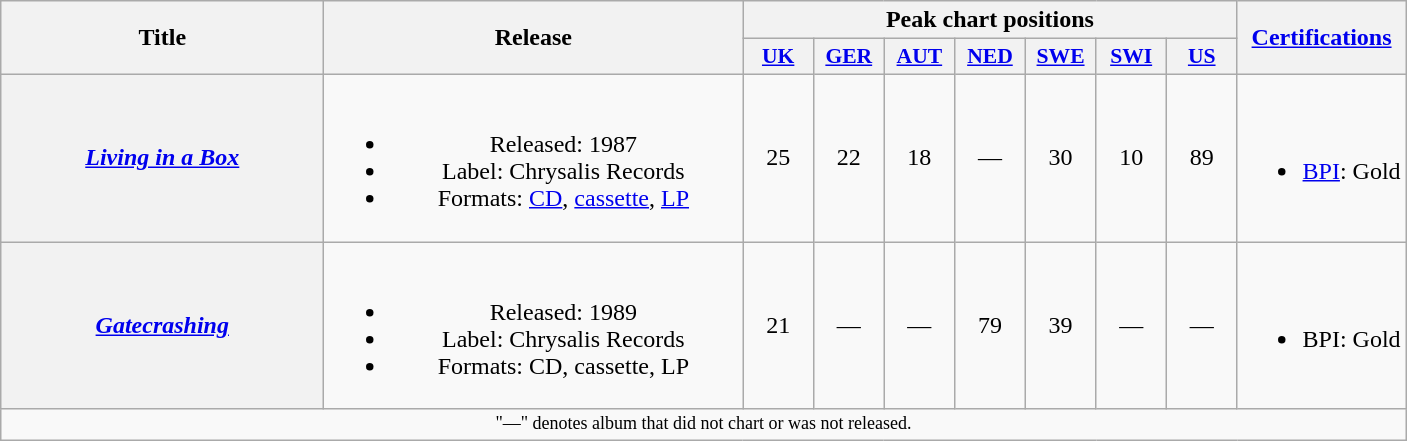<table class="wikitable plainrowheaders" style="text-align:center;" border="1">
<tr>
<th scope="col" rowspan="2" style="width:13em;">Title</th>
<th scope="col" rowspan="2" style="width:17em;">Release</th>
<th scope="col" colspan="7">Peak chart positions</th>
<th scope="col" rowspan="2"><a href='#'>Certifications</a></th>
</tr>
<tr>
<th scope="col" style="width:2.8em;font-size:90%;"><a href='#'>UK</a><br></th>
<th scope="col" style="width:2.8em;font-size:90%;"><a href='#'>GER</a><br></th>
<th scope="col" style="width:2.8em;font-size:90%;"><a href='#'>AUT</a><br></th>
<th scope="col" style="width:2.8em;font-size:90%;"><a href='#'>NED</a><br></th>
<th scope="col" style="width:2.8em;font-size:90%;"><a href='#'>SWE</a><br></th>
<th scope="col" style="width:2.8em;font-size:90%;"><a href='#'>SWI</a><br></th>
<th scope="col" style="width:2.8em;font-size:90%;"><a href='#'>US</a><br></th>
</tr>
<tr>
<th scope="row"><em><a href='#'>Living in a Box</a></em></th>
<td><br><ul><li>Released: 1987</li><li>Label: Chrysalis Records</li><li>Formats: <a href='#'>CD</a>, <a href='#'>cassette</a>, <a href='#'>LP</a></li></ul></td>
<td>25</td>
<td>22</td>
<td>18</td>
<td>—</td>
<td>30</td>
<td>10</td>
<td>89</td>
<td><br><ul><li><a href='#'>BPI</a>: Gold</li></ul></td>
</tr>
<tr>
<th scope="row"><em><a href='#'>Gatecrashing</a></em></th>
<td><br><ul><li>Released: 1989</li><li>Label: Chrysalis Records</li><li>Formats: CD, cassette, LP</li></ul></td>
<td>21</td>
<td>—</td>
<td>—</td>
<td>79</td>
<td>39</td>
<td>—</td>
<td>—</td>
<td><br><ul><li>BPI: Gold</li></ul></td>
</tr>
<tr>
<td colspan="12" style="font-size:9pt">"—" denotes album that did not chart or was not released.</td>
</tr>
</table>
